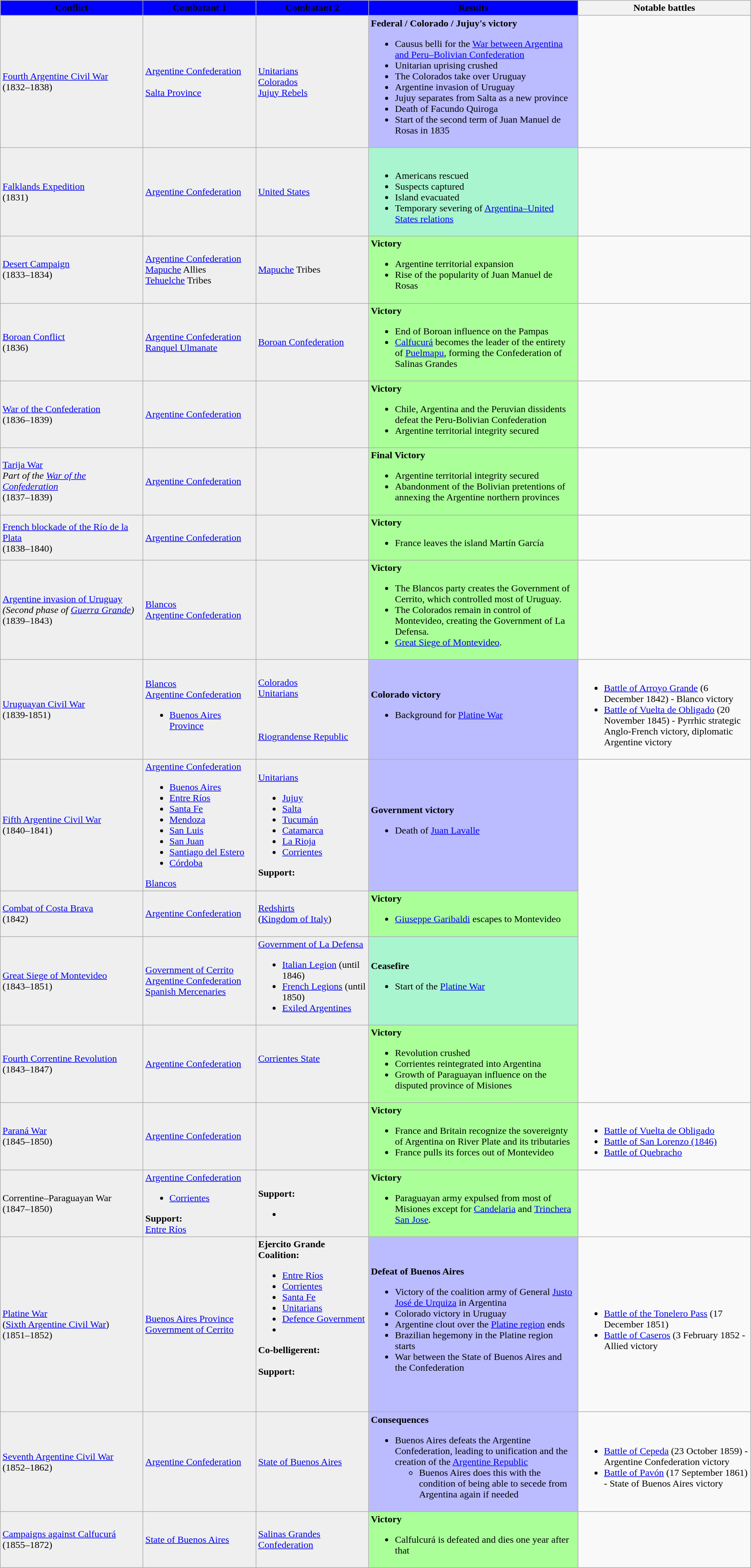<table class="wikitable">
<tr>
<th style="background-color:blue;" rowspan="1" width=230px><span>Conflict</span></th>
<th style="background-color:blue;" rowspan="1" width=180px><span>Combatant 1</span></th>
<th style="background-color:blue;" rowspan="1" width=180px><span>Combatant 2</span></th>
<th style="background-color:blue;" rowspan="1" width=340px><span>Results</span></th>
<th>Notable battles</th>
</tr>
<tr>
<td style="background:#efefef"><a href='#'>Fourth Argentine Civil War</a><br>(1832–1838)</td>
<td style="background:#efefef"> <a href='#'>Argentine Confederation</a><br> <br> <a href='#'>Salta Province</a></td>
<td style="background:#efefef"> <a href='#'>Unitarians</a><br> <a href='#'>Colorados</a> <br> <a href='#'>Jujuy Rebels</a></td>
<td style="background:#BBF"><strong>Federal / Colorado / Jujuy's victory</strong><br><ul><li>Causus belli for the <a href='#'>War between Argentina and Peru–Bolivian Confederation</a></li><li>Unitarian uprising crushed</li><li>The Colorados take over Uruguay</li><li>Argentine invasion of Uruguay</li><li>Jujuy separates from Salta as a new province</li><li>Death of Facundo Quiroga</li><li>Start of the second term of Juan Manuel de Rosas in 1835</li></ul></td>
<td></td>
</tr>
<tr>
<td style="background:#efefef"><a href='#'>Falklands Expedition</a><br>(1831)</td>
<td style="background:#efefef"> <a href='#'>Argentine Confederation</a></td>
<td style="background:#efefef"> <a href='#'>United States</a></td>
<td style="background:#A9F5D0"><br><ul><li>Americans rescued</li><li>Suspects captured</li><li>Island evacuated</li><li>Temporary severing of <a href='#'>Argentina–United States relations</a></li></ul></td>
<td></td>
</tr>
<tr>
<td style="background:#efefef"><a href='#'>Desert Campaign</a><br>(1833–1834)</td>
<td style="background:#efefef"> <a href='#'>Argentine Confederation</a><br> <a href='#'>Mapuche</a> Allies<br> <a href='#'>Tehuelche</a> Tribes</td>
<td style="background:#efefef"> <a href='#'>Mapuche</a> Tribes</td>
<td style="background:#AF9"><strong>Victory</strong><br><ul><li>Argentine territorial expansion</li><li>Rise of the popularity of Juan Manuel de Rosas</li></ul></td>
<td></td>
</tr>
<tr>
<td style="background:#efefef"><a href='#'>Boroan Conflict</a><br>(1836)</td>
<td style="background:#efefef"> <a href='#'>Argentine Confederation</a><br> <a href='#'>Ranquel Ulmanate</a></td>
<td style="background:#efefef"> <a href='#'>Boroan Confederation</a></td>
<td style="background:#AF9"><strong>Victory</strong><br><ul><li>End of Boroan influence on the Pampas</li><li><a href='#'>Calfucurá</a> becomes the leader of the entirety of <a href='#'>Puelmapu</a>, forming the Confederation of Salinas Grandes</li></ul></td>
<td></td>
</tr>
<tr>
<td style="background:#efefef"><a href='#'>War of the Confederation</a><br>(1836–1839)</td>
<td style="background:#efefef"> <a href='#'>Argentine Confederation</a></td>
<td style="background:#efefef"></td>
<td style="background:#AF9"><strong>Victory</strong><br><ul><li>Chile, Argentina and the Peruvian dissidents defeat the Peru-Bolivian Confederation</li><li>Argentine territorial integrity secured</li></ul></td>
<td></td>
</tr>
<tr>
<td style="background:#efefef"><a href='#'>Tarija War</a><br><em>Part of the <a href='#'>War of the Confederation</a></em><br>(1837–1839)</td>
<td style="background:#efefef"> <a href='#'>Argentine Confederation</a></td>
<td style="background:#efefef"></td>
<td style="background:#AF9"><strong>Final Victory</strong><br><ul><li>Argentine territorial integrity secured</li><li>Abandonment of the Bolivian pretentions of annexing the Argentine northern provinces</li></ul></td>
<td></td>
</tr>
<tr>
<td style="background:#efefef"><a href='#'>French blockade of the Río de la Plata</a><br>(1838–1840)</td>
<td style="background:#efefef"> <a href='#'>Argentine Confederation</a></td>
<td style="background:#efefef"></td>
<td style="background:#AF9"><strong>Victory</strong><br><ul><li>France leaves the island Martín García</li></ul></td>
<td></td>
</tr>
<tr>
<td style="background:#efefef"><a href='#'>Argentine invasion of Uruguay</a><br><em>(Second phase of <a href='#'>Guerra Grande</a>)</em><br>(1839–1843)</td>
<td style="background:#efefef"> <a href='#'>Blancos</a><br> <a href='#'>Argentine Confederation</a></td>
<td style="background:#efefef"></td>
<td style="background:#AF9"><strong>Victory</strong><br><ul><li>The Blancos party creates the Government of Cerrito, which controlled most of Uruguay.</li><li>The Colorados remain in control of Montevideo, creating the Government of La Defensa.</li><li><a href='#'>Great Siege of Montevideo</a>.</li></ul></td>
<td></td>
</tr>
<tr>
<td style="background:#efefef"><a href='#'>Uruguayan Civil War</a><br>(1839-1851)</td>
<td style="background:#efefef"> <a href='#'>Blancos</a><br> <a href='#'>Argentine Confederation</a><ul><li> <a href='#'>Buenos Aires Province</a></li></ul></td>
<td style="background:#efefef"> <a href='#'>Colorados</a><br> <a href='#'>Unitarians</a><br><br><br><br> <a href='#'>Riograndense Republic</a></td>
<td style="background:#BBF"><strong>Colorado victory</strong><br><ul><li>Background for <a href='#'>Platine War</a></li></ul></td>
<td><br><ul><li><a href='#'>Battle of Arroyo Grande</a> (6 December 1842) - Blanco victory</li><li><a href='#'>Battle of Vuelta de Obligado</a> (20 November 1845) - Pyrrhic strategic Anglo-French victory, diplomatic Argentine victory</li></ul></td>
</tr>
<tr>
<td style="background:#efefef"><a href='#'>Fifth Argentine Civil War</a><br>(1840–1841)</td>
<td style="background:#efefef"> <a href='#'>Argentine Confederation</a><br><ul><li> <a href='#'>Buenos Aires</a></li><li> <a href='#'>Entre Ríos</a></li><li> <a href='#'>Santa Fe</a></li><li> <a href='#'>Mendoza</a></li><li> <a href='#'>San Luis</a></li><li> <a href='#'>San Juan</a></li><li> <a href='#'>Santiago del Estero</a></li><li> <a href='#'>Córdoba</a></li></ul> <a href='#'>Blancos</a></td>
<td style="background:#efefef"> <a href='#'>Unitarians</a><br><ul><li> <a href='#'>Jujuy</a></li><li> <a href='#'>Salta</a></li><li> <a href='#'>Tucumán</a></li><li> <a href='#'>Catamarca</a></li><li> <a href='#'>La Rioja</a></li><li> <a href='#'>Corrientes</a></li></ul><strong>Support:</strong><br>
</td>
<td style="background:#BBF"><strong>Government victory</strong><br><ul><li>Death of <a href='#'>Juan Lavalle</a></li></ul></td>
</tr>
<tr>
<td style="background:#efefef"><a href='#'>Combat of Costa Brava</a><br>(1842)</td>
<td style="background:#efefef"> <a href='#'>Argentine Confederation</a></td>
<td style="background:#efefef"> <a href='#'>Redshirts</a><br>(<a href='#'>Kingdom of Italy</a>)</td>
<td style="background:#AF9"><strong>Victory</strong><br><ul><li><a href='#'>Giuseppe Garibaldi</a> escapes to Montevideo</li></ul></td>
</tr>
<tr>
<td style="background:#efefef"><a href='#'>Great Siege of Montevideo</a><br>(1843–1851)</td>
<td style="background:#efefef"> <a href='#'>Government of Cerrito</a><br> <a href='#'>Argentine Confederation</a><br> <a href='#'>Spanish Mercenaries</a></td>
<td style="background:#efefef"> <a href='#'>Government of La Defensa</a><br><ul><li> <a href='#'>Italian Legion</a> (until 1846)</li><li> <a href='#'>French Legions</a> (until 1850)</li><li> <a href='#'>Exiled Argentines</a></li></ul></td>
<td style="background:#A9F5D0"><strong>Ceasefire</strong><br><ul><li>Start of the <a href='#'>Platine War</a></li></ul></td>
</tr>
<tr>
<td style="background:#efefef"><a href='#'>Fourth Correntine Revolution</a><br>(1843–1847)</td>
<td style="background:#efefef"> <a href='#'>Argentine Confederation</a></td>
<td style="background:#efefef"> <a href='#'>Corrientes State</a><br><br></td>
<td style="background:#AF9"><strong>Victory</strong><br><ul><li>Revolution crushed</li><li>Corrientes reintegrated into Argentina</li><li>Growth of Paraguayan influence on the disputed province of Misiones</li></ul></td>
</tr>
<tr>
<td style="background:#efefef"><a href='#'>Paraná War</a><br>(1845–1850)</td>
<td style="background:#efefef"> <a href='#'>Argentine Confederation</a></td>
<td style="background:#efefef"><br></td>
<td style="background:#AF9"><strong>Victory</strong><br><ul><li>France and Britain recognize the sovereignty of Argentina on River Plate and its tributaries</li><li>France pulls its forces out of Montevideo</li></ul></td>
<td><br><ul><li><a href='#'>Battle of Vuelta de Obligado</a></li><li><a href='#'>Battle of San Lorenzo (1846)</a></li><li><a href='#'>Battle of Quebracho</a></li></ul></td>
</tr>
<tr>
<td style="background:#efefef">Correntine–Paraguayan War<br>(1847–1850)</td>
<td style="background:#efefef"> <a href='#'>Argentine Confederation</a><br><ul><li> <a href='#'>Corrientes</a></li></ul><strong>Support:</strong><br> <a href='#'>Entre Ríos</a></td>
<td style="background:#efefef"><br><strong>Support:</strong><ul><li></li></ul></td>
<td style="background:#AF9"><strong>Victory</strong><br><ul><li>Paraguayan army expulsed from most of Misiones except for <a href='#'>Candelaria</a> and <a href='#'>Trinchera San Jose</a>.</li></ul></td>
</tr>
<tr>
<td style="background:#efefef"><a href='#'>Platine War</a><br>(<a href='#'>Sixth Argentine Civil War</a>)<br>(1851–1852)</td>
<td style="background:#efefef"> <a href='#'>Buenos Aires Province</a><br> <a href='#'>Government of Cerrito</a></td>
<td style="background:#efefef"><strong>Ejercito Grande Coalition:</strong><br><ul><li> <a href='#'>Entre Ríos</a></li><li> <a href='#'>Corrientes</a></li><li> <a href='#'>Santa Fe</a></li><li> <a href='#'>Unitarians</a></li><li> <a href='#'>Defence Government</a></li><li></li></ul><strong>Co-belligerent:</strong><br> <br><strong>Support:</strong><br><br><br><br> </td>
<td style="background:#BBF"><strong>Defeat of Buenos Aires</strong><br><ul><li>Victory of the coalition army of General <a href='#'>Justo José de Urquiza</a> in Argentina</li><li>Colorado victory in Uruguay</li><li>Argentine clout over the <a href='#'>Platine region</a> ends</li><li>Brazilian hegemony in the Platine region starts</li><li>War between the State of Buenos Aires and the Confederation</li></ul></td>
<td><br><ul><li><a href='#'>Battle of the Tonelero Pass</a> (17 December 1851)</li><li><a href='#'>Battle of Caseros</a> (3 February 1852 - Allied victory</li></ul></td>
</tr>
<tr>
<td style="background:#efefef"><a href='#'>Seventh Argentine Civil War</a><br>(1852–1862)</td>
<td style="background:#efefef"> <a href='#'>Argentine Confederation</a></td>
<td style="background:#efefef"> <a href='#'>State of Buenos Aires</a></td>
<td style="background:#BBF"><strong>Consequences</strong><br><ul><li>Buenos Aires defeats the Argentine Confederation, leading to unification and the creation of the <a href='#'>Argentine Republic</a><ul><li>Buenos Aires does this with the condition of being able to secede from Argentina again if needed</li></ul></li></ul></td>
<td><br><ul><li><a href='#'>Battle of Cepeda</a> (23 October 1859) - Argentine Confederation victory</li><li><a href='#'>Battle of Pavón</a> (17 September 1861) - State of Buenos Aires victory</li></ul></td>
</tr>
<tr>
<td style="background:#efefef"><a href='#'>Campaigns against Calfucurá</a><br>(1855–1872)</td>
<td style="background:#efefef"> <a href='#'>State of Buenos Aires</a> <br> </td>
<td style="background:#efefef"> <a href='#'>Salinas Grandes Confederation</a></td>
<td style="background:#AF9"><strong>Victory</strong><br><ul><li>Calfulcurá is defeated and dies one year after that</li></ul></td>
<td></td>
</tr>
</table>
